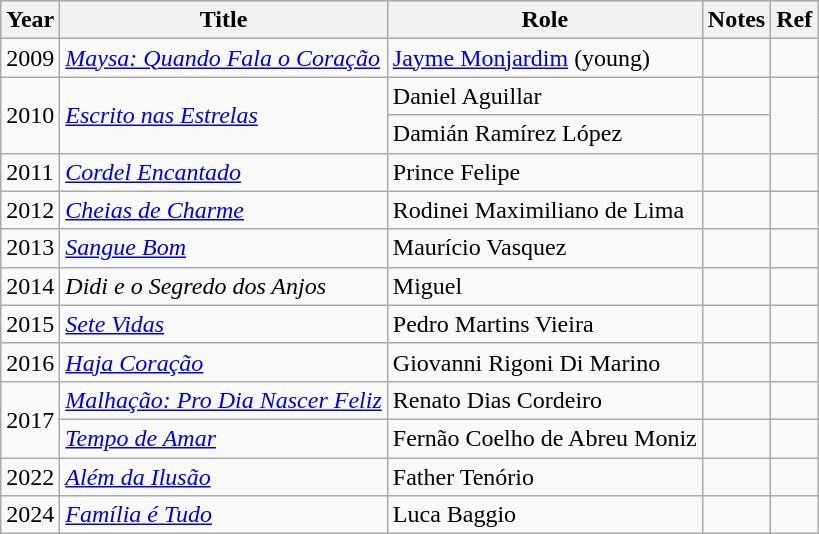<table class="wikitable sortable">
<tr>
<th>Year</th>
<th>Title</th>
<th>Role</th>
<th class="unsortable">Notes</th>
<th class="unsortable">Ref</th>
</tr>
<tr>
<td>2009</td>
<td><em><a href='#'>Maysa: Quando Fala o Coração</a></em></td>
<td><a href='#'>Jayme Monjardim</a> (young)</td>
<td></td>
<td></td>
</tr>
<tr>
<td rowspan=2>2010</td>
<td rowspan=2><em><a href='#'>Escrito nas Estrelas</a></em></td>
<td>Daniel Aguillar</td>
<td></td>
<td rowspan=2></td>
</tr>
<tr>
<td>Damián Ramírez López</td>
<td></td>
</tr>
<tr>
<td>2011</td>
<td><em><a href='#'>Cordel Encantado</a></em></td>
<td>Prince Felipe</td>
<td></td>
<td></td>
</tr>
<tr>
<td>2012</td>
<td><em><a href='#'>Cheias de Charme</a></em></td>
<td>Rodinei Maximiliano de Lima</td>
<td></td>
<td></td>
</tr>
<tr>
<td>2013</td>
<td><em><a href='#'>Sangue Bom</a></em></td>
<td>Maurício Vasquez</td>
<td></td>
<td></td>
</tr>
<tr>
<td>2014</td>
<td><em>Didi e o Segredo dos Anjos</em></td>
<td>Miguel</td>
<td></td>
<td></td>
</tr>
<tr>
<td>2015</td>
<td><em><a href='#'>Sete Vidas</a></em></td>
<td>Pedro Martins Vieira</td>
<td></td>
<td></td>
</tr>
<tr>
<td>2016</td>
<td><em><a href='#'>Haja Coração</a></em></td>
<td>Giovanni Rigoni Di Marino</td>
<td></td>
<td></td>
</tr>
<tr>
<td rowspan=2>2017</td>
<td><em><a href='#'>Malhação: Pro Dia Nascer Feliz</a></em></td>
<td>Renato Dias Cordeiro</td>
<td></td>
<td></td>
</tr>
<tr>
<td><em><a href='#'>Tempo de Amar</a></em></td>
<td>Fernão Coelho de Abreu Moniz</td>
<td></td>
<td></td>
</tr>
<tr>
<td>2022</td>
<td><em><a href='#'>Além da Ilusão</a></em></td>
<td>Father Tenório</td>
<td></td>
<td></td>
</tr>
<tr>
<td>2024</td>
<td><em><a href='#'>Família é Tudo</a></em></td>
<td>Luca Baggio</td>
<td></td>
<td></td>
</tr>
</table>
